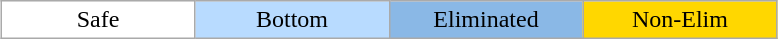<table class="wikitable" style="margin:1em auto; text-align:center;">
<tr>
<td style="background:white; width:15%;">Safe</td>
<td style="background:#b8dbff; width:15%;">Bottom</td>
<td style="background:#8ab8e6; width:15%;">Eliminated</td>
<td style="background:gold; width:15%;">Non-Elim</td>
</tr>
</table>
